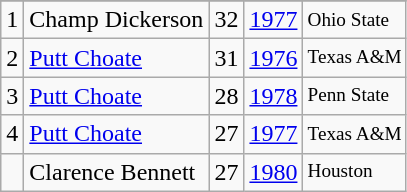<table class="wikitable">
<tr>
</tr>
<tr>
<td>1</td>
<td>Champ Dickerson</td>
<td>32</td>
<td><a href='#'>1977</a></td>
<td style="font-size:80%;">Ohio State</td>
</tr>
<tr>
<td>2</td>
<td><a href='#'>Putt Choate</a></td>
<td>31</td>
<td><a href='#'>1976</a></td>
<td style="font-size:80%;">Texas A&M</td>
</tr>
<tr>
<td>3</td>
<td><a href='#'>Putt Choate</a></td>
<td>28</td>
<td><a href='#'>1978</a></td>
<td style="font-size:80%;">Penn State</td>
</tr>
<tr>
<td>4</td>
<td><a href='#'>Putt Choate</a></td>
<td>27</td>
<td><a href='#'>1977</a></td>
<td style="font-size:80%;">Texas A&M</td>
</tr>
<tr>
<td></td>
<td>Clarence Bennett</td>
<td>27</td>
<td><a href='#'>1980</a></td>
<td style="font-size:80%;">Houston</td>
</tr>
</table>
